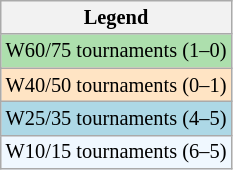<table class=wikitable style="font-size:85%;">
<tr>
<th>Legend</th>
</tr>
<tr style="background:#addfad;">
<td>W60/75 tournaments (1–0)</td>
</tr>
<tr style="background:#ffe4c4;">
<td>W40/50 tournaments (0–1)</td>
</tr>
<tr style="background:lightblue;">
<td>W25/35 tournaments (4–5)</td>
</tr>
<tr style="background:#f0f8ff;">
<td>W10/15 tournaments (6–5)</td>
</tr>
</table>
